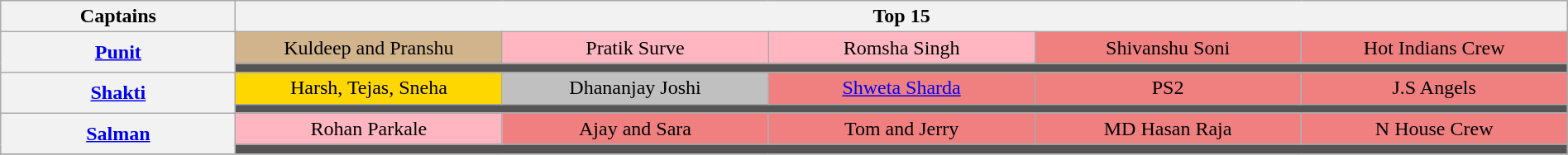<table class="wikitable" style="text-align:center; width:100%;">
<tr>
<th style="width:15%;">Captains</th>
<th style="width:85%;" colspan="5">Top 15</th>
</tr>
<tr>
<th rowspan="2"><a href='#'>Punit</a></th>
<td style="background:tan; width:17%">Kuldeep and Pranshu</td>
<td style="background:#FFB6C1; width:17%">Pratik Surve</td>
<td style="background:#FFB6C1; width:17%">Romsha Singh</td>
<td style="background:#F08080; width:17%">Shivanshu Soni</td>
<td style="background:#F08080; width:17%">Hot Indians Crew</td>
</tr>
<tr>
<td colspan="5" style="background:#555;"></td>
</tr>
<tr>
<th rowspan="2"><a href='#'>Shakti</a></th>
<td style="background:gold; width:17%">Harsh, Tejas, Sneha</td>
<td style="background:silver; width:17%">Dhananjay Joshi</td>
<td style="background:#F08080; width:17%"><a href='#'>Shweta Sharda</a></td>
<td style="background:#F08080; width:17%">PS2</td>
<td style="background:#F08080; width:17%">J.S Angels</td>
</tr>
<tr>
<td colspan="5" style="background:#555;"></td>
</tr>
<tr>
<th rowspan="2";><a href='#'>Salman</a></th>
<td style="background:#FFB6C1; width:17%">Rohan Parkale</td>
<td style="background:#F08080; width:17%">Ajay and Sara</td>
<td style="background:#F08080; width:17%">Tom and Jerry</td>
<td style="background:#F08080; width:17%">MD Hasan Raja</td>
<td style="background:#F08080; width:17%">N House Crew</td>
</tr>
<tr>
<td colspan="5" style="background:#555;"></td>
</tr>
<tr>
</tr>
</table>
